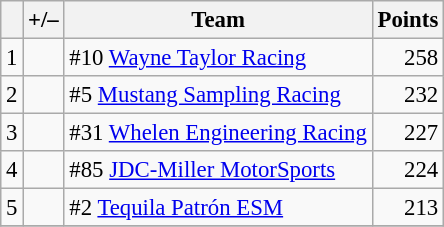<table class="wikitable" style="font-size: 95%;">
<tr>
<th scope="col"></th>
<th scope="col">+/–</th>
<th scope="col">Team</th>
<th scope="col">Points</th>
</tr>
<tr>
<td align=center>1</td>
<td align="left"></td>
<td> #10 <a href='#'>Wayne Taylor Racing</a></td>
<td align=right>258</td>
</tr>
<tr>
<td align=center>2</td>
<td align="left"></td>
<td> #5 <a href='#'>Mustang Sampling Racing</a></td>
<td align=right>232</td>
</tr>
<tr>
<td align=center>3</td>
<td align="left"></td>
<td> #31 <a href='#'>Whelen Engineering Racing</a></td>
<td align=right>227</td>
</tr>
<tr>
<td align=center>4</td>
<td align="left"></td>
<td> #85 <a href='#'>JDC-Miller MotorSports</a></td>
<td align=right>224</td>
</tr>
<tr>
<td align=center>5</td>
<td align="left"></td>
<td>  #2 <a href='#'>Tequila Patrón ESM</a></td>
<td align=right>213</td>
</tr>
<tr>
</tr>
</table>
